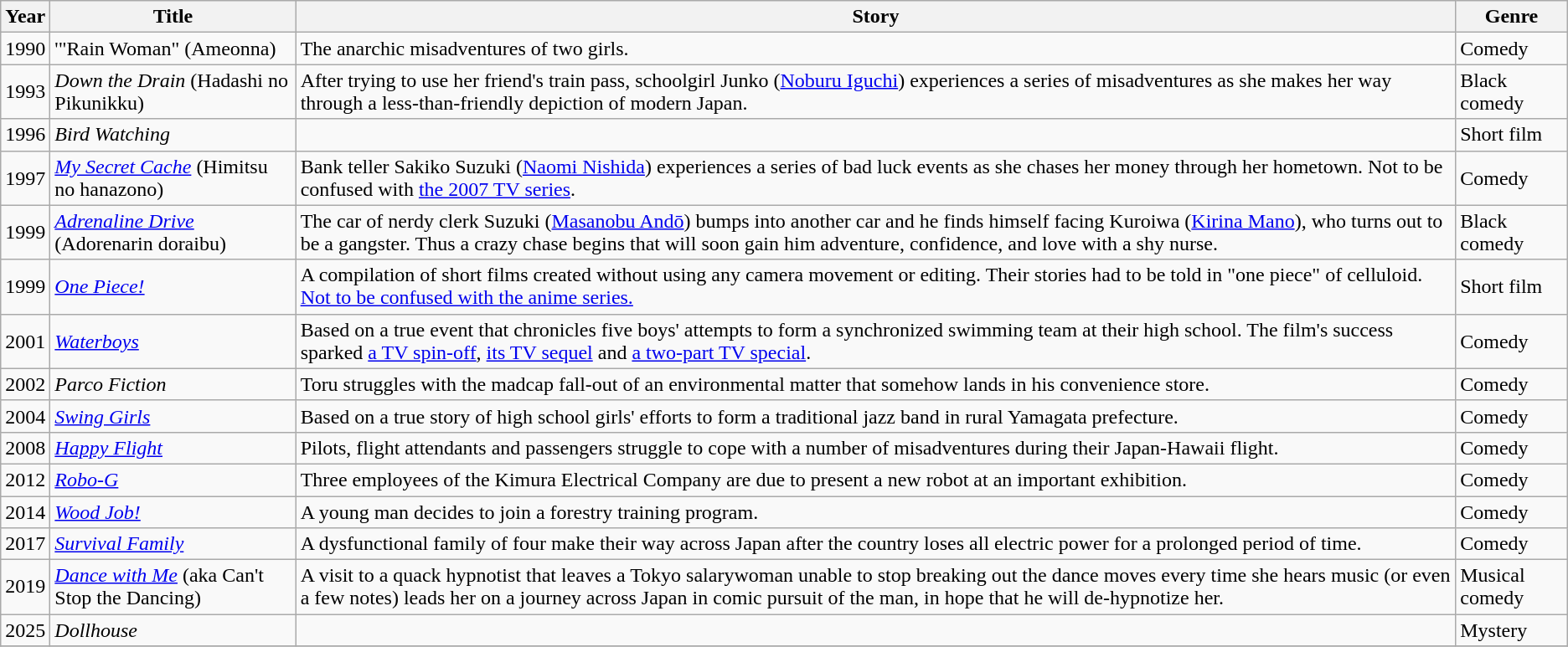<table class="wikitable sortable">
<tr>
<th>Year</th>
<th>Title</th>
<th>Story</th>
<th>Genre</th>
</tr>
<tr>
<td>1990</td>
<td>'"Rain Woman"  (Ameonna)</td>
<td>The anarchic misadventures of two girls.</td>
<td>Comedy</td>
</tr>
<tr>
<td>1993</td>
<td><em>Down the Drain</em> (Hadashi no Pikunikku)</td>
<td>After trying to use her friend's train pass, schoolgirl Junko (<a href='#'>Noburu Iguchi</a>) experiences a series of misadventures as she makes her way through a less-than-friendly depiction of modern Japan.</td>
<td>Black comedy</td>
</tr>
<tr>
<td>1996</td>
<td><em>Bird Watching</em></td>
<td></td>
<td>Short film</td>
</tr>
<tr>
<td>1997</td>
<td><em><a href='#'>My Secret Cache</a></em> (Himitsu no hanazono)</td>
<td>Bank teller Sakiko Suzuki (<a href='#'>Naomi Nishida</a>) experiences a series of bad luck events as she chases her money through her hometown. Not to be confused with <a href='#'>the 2007 TV series</a>.</td>
<td>Comedy</td>
</tr>
<tr>
<td>1999</td>
<td><em><a href='#'>Adrenaline Drive</a></em> (Adorenarin doraibu)</td>
<td>The car of nerdy clerk Suzuki (<a href='#'>Masanobu Andō</a>) bumps into another car and he finds himself facing Kuroiwa (<a href='#'>Kirina Mano</a>), who turns out to be a gangster. Thus a crazy chase begins that will soon gain him adventure, confidence, and love with a shy nurse.</td>
<td>Black comedy</td>
</tr>
<tr>
<td>1999</td>
<td><a href='#'><em>One Piece!</em></a></td>
<td>A compilation of short films created without using any camera movement or editing. Their stories had to be told in "one piece" of celluloid. <a href='#'>Not to be confused with the anime series.</a></td>
<td>Short film</td>
</tr>
<tr>
<td>2001</td>
<td><em><a href='#'>Waterboys</a></em></td>
<td>Based on a true event that chronicles five boys' attempts to form a synchronized swimming team at their high school. The film's success sparked <a href='#'>a TV spin-off</a>, <a href='#'>its TV sequel</a> and <a href='#'>a two-part TV special</a>.</td>
<td>Comedy</td>
</tr>
<tr>
<td>2002</td>
<td><em>Parco Fiction</em></td>
<td>Toru struggles with the madcap fall-out of an environmental matter that somehow lands in his convenience store.</td>
<td>Comedy</td>
</tr>
<tr>
<td>2004</td>
<td><em><a href='#'>Swing Girls</a></em></td>
<td>Based on a true story of high school girls' efforts to form a traditional jazz band in rural Yamagata prefecture.</td>
<td>Comedy</td>
</tr>
<tr>
<td>2008</td>
<td><em><a href='#'>Happy Flight</a></em></td>
<td>Pilots, flight attendants and passengers struggle to cope with a number of misadventures during their Japan-Hawaii flight.</td>
<td>Comedy</td>
</tr>
<tr>
<td>2012</td>
<td><em><a href='#'>Robo-G</a></em></td>
<td>Three employees of the Kimura Electrical Company are due to present a new robot at an important exhibition.</td>
<td>Comedy</td>
</tr>
<tr>
<td>2014</td>
<td><em><a href='#'>Wood Job!</a></em></td>
<td>A young man decides to join a forestry training program.</td>
<td>Comedy</td>
</tr>
<tr>
<td>2017</td>
<td><em><a href='#'>Survival Family</a></em></td>
<td>A dysfunctional family of four make their way across Japan after the country loses all electric power for a prolonged period of time.</td>
<td>Comedy</td>
</tr>
<tr>
<td>2019</td>
<td><em><a href='#'>Dance with Me</a></em> (aka Can't Stop the Dancing)</td>
<td>A visit to a quack hypnotist that leaves a Tokyo salarywoman unable to stop breaking out the dance moves every time she hears music (or even a few notes) leads her on a journey across Japan in comic pursuit of the man, in hope that he will de-hypnotize her.</td>
<td>Musical comedy</td>
</tr>
<tr>
<td>2025</td>
<td><em>Dollhouse</em></td>
<td></td>
<td>Mystery</td>
</tr>
<tr>
</tr>
</table>
